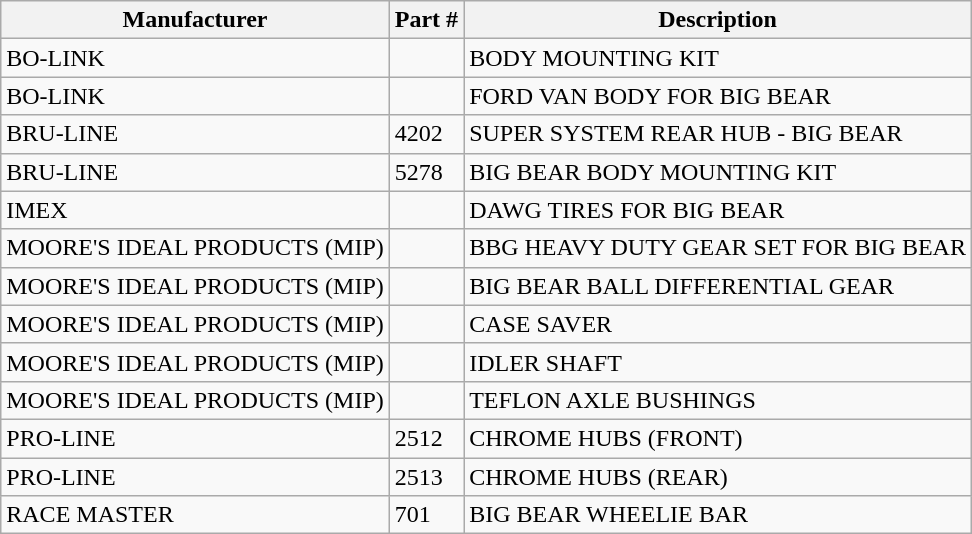<table class="wikitable">
<tr>
<th>Manufacturer</th>
<th>Part #</th>
<th>Description</th>
</tr>
<tr>
<td>BO-LINK</td>
<td></td>
<td>BODY MOUNTING KIT</td>
</tr>
<tr>
<td>BO-LINK</td>
<td></td>
<td>FORD VAN BODY FOR BIG BEAR</td>
</tr>
<tr>
<td>BRU-LINE</td>
<td>4202</td>
<td>SUPER SYSTEM REAR HUB - BIG BEAR</td>
</tr>
<tr>
<td>BRU-LINE</td>
<td>5278</td>
<td>BIG BEAR BODY MOUNTING KIT</td>
</tr>
<tr>
<td>IMEX</td>
<td></td>
<td>DAWG TIRES FOR BIG BEAR</td>
</tr>
<tr>
<td>MOORE'S IDEAL PRODUCTS (MIP)</td>
<td></td>
<td>BBG HEAVY DUTY GEAR SET FOR BIG BEAR</td>
</tr>
<tr>
<td>MOORE'S IDEAL PRODUCTS (MIP)</td>
<td></td>
<td>BIG BEAR BALL DIFFERENTIAL GEAR</td>
</tr>
<tr>
<td>MOORE'S IDEAL PRODUCTS (MIP)</td>
<td></td>
<td>CASE SAVER</td>
</tr>
<tr>
<td>MOORE'S IDEAL PRODUCTS (MIP)</td>
<td></td>
<td>IDLER SHAFT</td>
</tr>
<tr>
<td>MOORE'S IDEAL PRODUCTS (MIP)</td>
<td></td>
<td>TEFLON AXLE BUSHINGS</td>
</tr>
<tr>
<td>PRO-LINE</td>
<td>2512</td>
<td>CHROME HUBS (FRONT)</td>
</tr>
<tr>
<td>PRO-LINE</td>
<td>2513</td>
<td>CHROME HUBS (REAR)</td>
</tr>
<tr>
<td>RACE MASTER</td>
<td>701</td>
<td>BIG BEAR WHEELIE BAR</td>
</tr>
</table>
